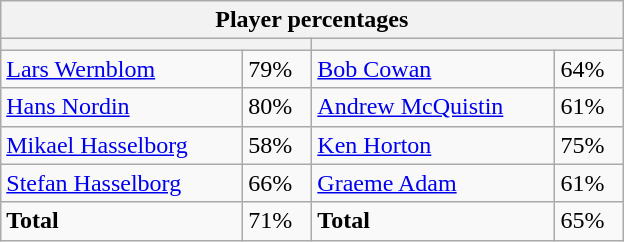<table class="wikitable">
<tr>
<th colspan="4" style="width:400px;">Player percentages</th>
</tr>
<tr>
<th colspan="2" style="width:200px;"></th>
<th colspan="2" style="width:200px;"></th>
</tr>
<tr>
<td><a href='#'>Lars Wernblom</a></td>
<td>79%</td>
<td><a href='#'>Bob Cowan</a></td>
<td>64%</td>
</tr>
<tr>
<td><a href='#'>Hans Nordin</a></td>
<td>80%</td>
<td><a href='#'>Andrew McQuistin</a></td>
<td>61%</td>
</tr>
<tr>
<td><a href='#'>Mikael Hasselborg</a></td>
<td>58%</td>
<td><a href='#'>Ken Horton</a></td>
<td>75%</td>
</tr>
<tr>
<td><a href='#'>Stefan Hasselborg</a></td>
<td>66%</td>
<td><a href='#'>Graeme Adam</a></td>
<td>61%</td>
</tr>
<tr>
<td><strong>Total</strong></td>
<td>71%</td>
<td><strong>Total</strong></td>
<td>65%</td>
</tr>
</table>
